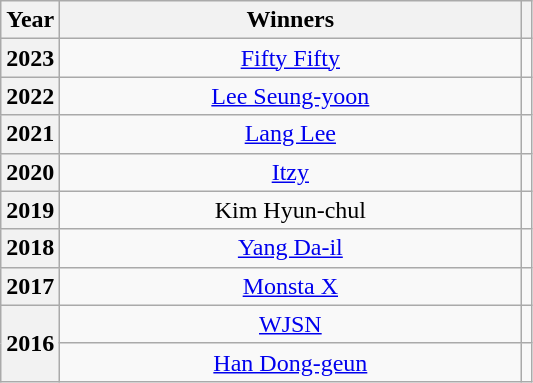<table class="wikitable sortable plainrowheaders" style="text-align: center;">
<tr>
<th scope="col">Year</th>
<th scope="col" style="width:300px">Winners</th>
<th scope="col" class="unsortable"></th>
</tr>
<tr>
<th scope="row">2023</th>
<td><a href='#'>Fifty Fifty</a></td>
<td></td>
</tr>
<tr>
<th scope="row">2022</th>
<td><a href='#'>Lee Seung-yoon</a></td>
<td></td>
</tr>
<tr>
<th scope="row">2021</th>
<td><a href='#'>Lang Lee</a></td>
<td></td>
</tr>
<tr>
<th scope="row">2020</th>
<td><a href='#'>Itzy</a></td>
<td style="text-align:center"></td>
</tr>
<tr>
<th scope="row">2019</th>
<td>Kim Hyun-chul</td>
<td style="text-align:center"></td>
</tr>
<tr>
<th scope="row">2018</th>
<td><a href='#'>Yang Da-il</a></td>
<td style="text-align:center"></td>
</tr>
<tr>
<th scope="row">2017</th>
<td><a href='#'>Monsta X</a></td>
<td style="text-align:center"></td>
</tr>
<tr>
<th scope="row" rowspan="2">2016</th>
<td><a href='#'>WJSN</a></td>
<td style="text-align:center"></td>
</tr>
<tr>
<td><a href='#'>Han Dong-geun</a></td>
<td></td>
</tr>
</table>
